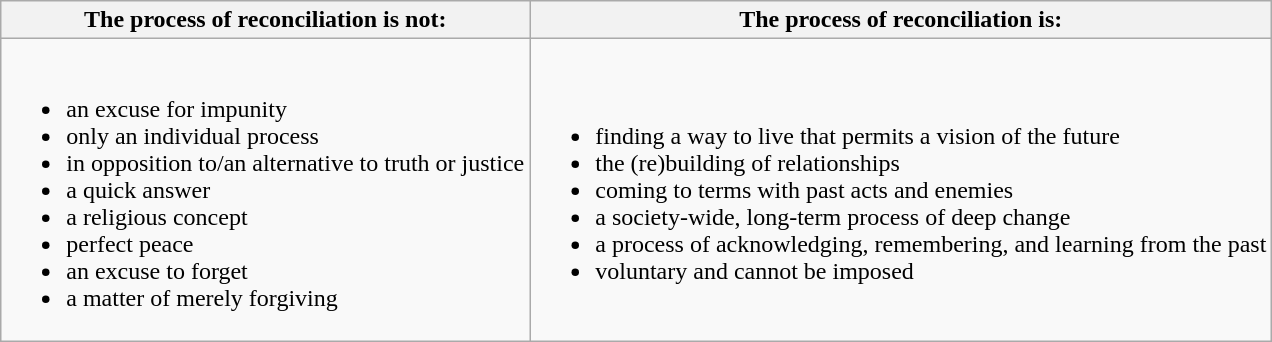<table class="wikitable">
<tr>
<th>The process of reconciliation is not:</th>
<th>The process of reconciliation is:</th>
</tr>
<tr>
<td><br><ul><li>an excuse for impunity</li><li>only an individual process</li><li>in opposition to/an alternative to truth or justice</li><li>a quick answer</li><li>a religious concept</li><li>perfect peace</li><li>an excuse to forget</li><li>a matter of merely forgiving</li></ul></td>
<td><br><ul><li>finding a way to live that permits a vision of the future</li><li>the (re)building of relationships</li><li>coming to terms with past acts and enemies</li><li>a society-wide, long-term process of deep change</li><li>a process of acknowledging, remembering, and learning from the past</li><li>voluntary and cannot be imposed</li></ul></td>
</tr>
</table>
